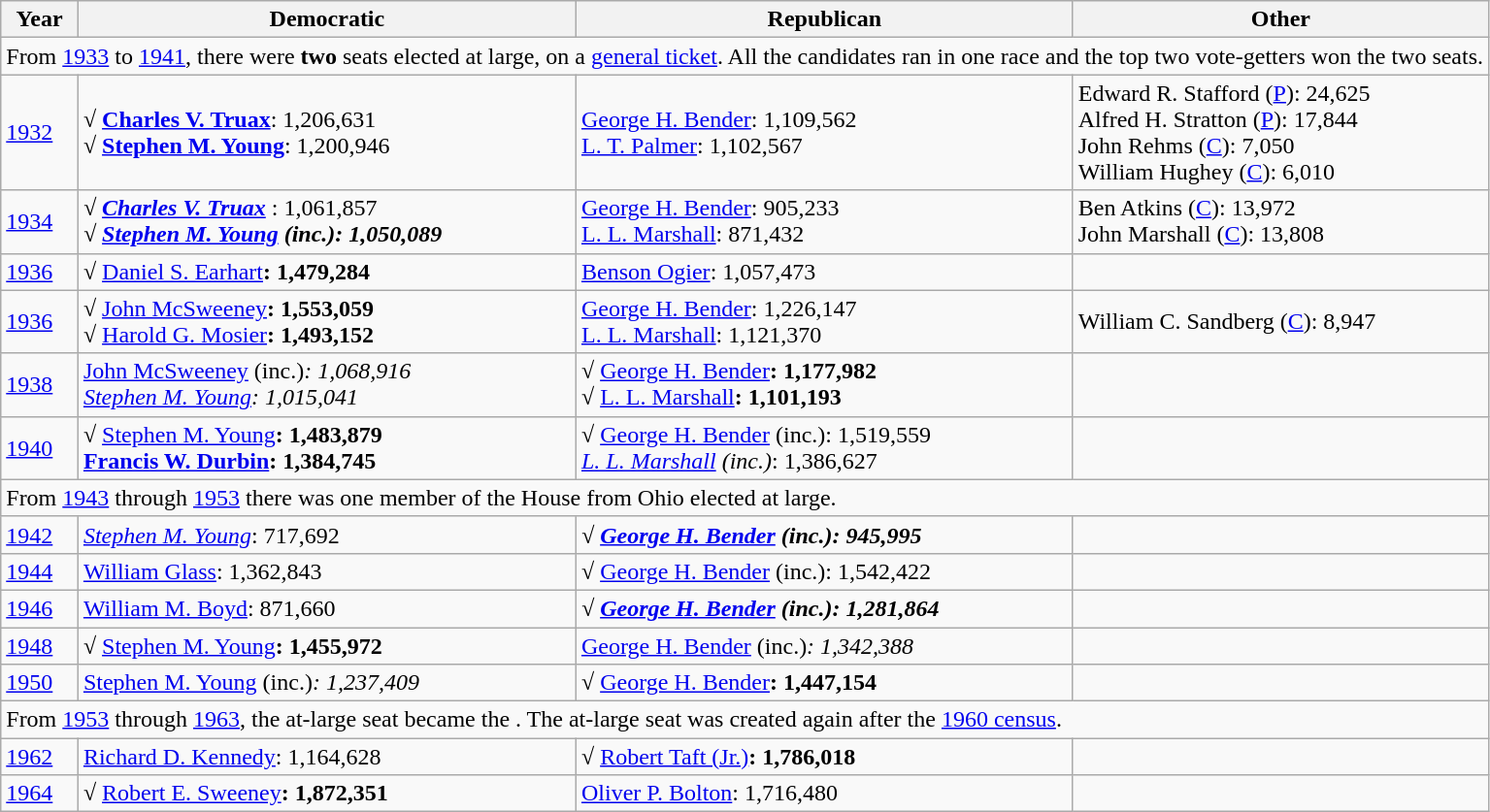<table class=wikitable>
<tr>
<th>Year</th>
<th>Democratic</th>
<th>Republican</th>
<th>Other</th>
</tr>
<tr>
<td colspan=4>From <a href='#'>1933</a> to <a href='#'>1941</a>, there were <strong>two</strong> seats elected at large, on a <a href='#'>general ticket</a>. All the candidates ran in one race and the top two vote-getters won the two seats.</td>
</tr>
<tr>
<td><a href='#'>1932</a></td>
<td><strong>√ <a href='#'>Charles V. Truax</a></strong>: 1,206,631<br><strong>√ <a href='#'>Stephen M. Young</a></strong>: 1,200,946</td>
<td><a href='#'>George H. Bender</a>: 1,109,562<br><a href='#'>L. T. Palmer</a>: 1,102,567</td>
<td>Edward R. Stafford (<a href='#'>P</a>): 24,625<br>Alfred H. Stratton (<a href='#'>P</a>): 17,844<br>John Rehms (<a href='#'>C</a>): 7,050<br>William Hughey (<a href='#'>C</a>): 6,010</td>
</tr>
<tr>
<td><a href='#'>1934</a></td>
<td><strong><em>√ <a href='#'>Charles V. Truax</a></em></strong> : 1,061,857<br><strong><em>√ <a href='#'>Stephen M. Young</a><strong> (inc.)<em>: 1,050,089</td>
<td><a href='#'>George H. Bender</a>: 905,233<br><a href='#'>L. L. Marshall</a>: 871,432</td>
<td>Ben Atkins (<a href='#'>C</a>): 13,972<br>John Marshall (<a href='#'>C</a>): 13,808</td>
</tr>
<tr>
<td><a href='#'>1936</a><br></td>
<td></strong>√ <a href='#'>Daniel S. Earhart</a><strong>: 1,479,284</td>
<td><a href='#'>Benson Ogier</a>: 1,057,473</td>
<td></td>
</tr>
<tr>
<td><a href='#'>1936</a></td>
<td></strong>√ <a href='#'>John McSweeney</a><strong>: 1,553,059<br></strong>√ <a href='#'>Harold G. Mosier</a><strong>: 1,493,152</td>
<td><a href='#'>George H. Bender</a>: 1,226,147<br><a href='#'>L. L. Marshall</a>: 1,121,370</td>
<td>William C. Sandberg (<a href='#'>C</a>): 8,947</td>
</tr>
<tr>
<td><a href='#'>1938</a></td>
<td></em><a href='#'>John McSweeney</a> (inc.)<em>: 1,068,916<br><a href='#'>Stephen M. Young</a>: 1,015,041</td>
<td></strong>√ <a href='#'>George H. Bender</a><strong>: 1,177,982<br></strong>√ <a href='#'>L. L. Marshall</a><strong>: 1,101,193</td>
<td> </td>
</tr>
<tr>
<td><a href='#'>1940</a></td>
<td></strong>√ <a href='#'>Stephen M. Young</a><strong>: 1,483,879<br><a href='#'>Francis W. Durbin</a>: 1,384,745</td>
<td></em></strong>√ <a href='#'>George H. Bender</a></strong> (inc.)</em>: 1,519,559<br><em><a href='#'>L. L. Marshall</a> (inc.)</em>: 1,386,627</td>
<td> </td>
</tr>
<tr>
<td colspan=4>From <a href='#'>1943</a> through <a href='#'>1953</a> there was one member of the House from Ohio elected at large.</td>
</tr>
<tr>
<td><a href='#'>1942</a></td>
<td><em><a href='#'>Stephen M. Young</a></em>: 717,692</td>
<td><strong><em>√ <a href='#'>George H. Bender</a><strong> (inc.)<em>: 945,995</td>
<td> </td>
</tr>
<tr>
<td><a href='#'>1944</a></td>
<td><a href='#'>William Glass</a>: 1,362,843</td>
<td></em></strong>√ <a href='#'>George H. Bender</a></strong> (inc.)</em>: 1,542,422</td>
<td> </td>
</tr>
<tr>
<td><a href='#'>1946</a></td>
<td><a href='#'>William M. Boyd</a>: 871,660</td>
<td><strong><em>√ <a href='#'>George H. Bender</a><strong> (inc.)<em>: 1,281,864</td>
<td> </td>
</tr>
<tr>
<td><a href='#'>1948</a></td>
<td></strong>√ <a href='#'>Stephen M. Young</a><strong>: 1,455,972</td>
<td></em><a href='#'>George H. Bender</a> (inc.)<em>: 1,342,388</td>
<td> </td>
</tr>
<tr>
<td><a href='#'>1950</a></td>
<td></em><a href='#'>Stephen M. Young</a> (inc.)<em>: 1,237,409</td>
<td></strong>√ <a href='#'>George H. Bender</a><strong>: 1,447,154</td>
<td> </td>
</tr>
<tr>
<td colspan=4>From <a href='#'>1953</a> through <a href='#'>1963</a>, the at-large seat became the . The at-large seat was created again after the <a href='#'>1960 census</a>.</td>
</tr>
<tr>
<td><a href='#'>1962</a></td>
<td><a href='#'>Richard D. Kennedy</a>: 1,164,628</td>
<td></strong>√ <a href='#'>Robert Taft (Jr.)</a><strong>: 1,786,018</td>
<td> </td>
</tr>
<tr>
<td><a href='#'>1964</a></td>
<td></strong>√ <a href='#'>Robert E. Sweeney</a><strong>: 1,872,351</td>
<td><a href='#'>Oliver P. Bolton</a>: 1,716,480</td>
<td> </td>
</tr>
</table>
